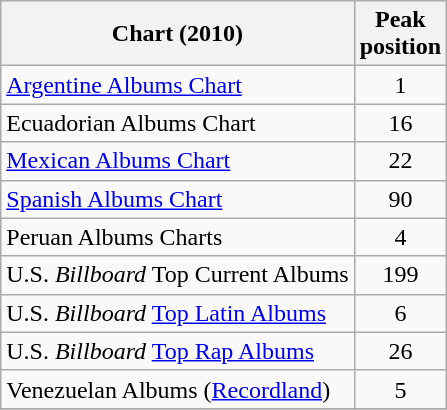<table class="wikitable sortable">
<tr>
<th align="left">Chart (2010)</th>
<th align="left">Peak<br>position</th>
</tr>
<tr>
<td align="left"><a href='#'>Argentine Albums Chart</a></td>
<td align="center">1</td>
</tr>
<tr>
<td align="left">Ecuadorian Albums Chart</td>
<td align="center">16</td>
</tr>
<tr>
<td align="left"><a href='#'>Mexican Albums Chart</a></td>
<td align="center">22</td>
</tr>
<tr>
<td align="left"><a href='#'>Spanish Albums Chart</a></td>
<td align="center">90</td>
</tr>
<tr>
<td align="left">Peruan Albums Charts</td>
<td align="center">4</td>
</tr>
<tr>
<td align="left">U.S. <em>Billboard</em> Top Current Albums</td>
<td align="center">199</td>
</tr>
<tr>
<td align="left">U.S. <em>Billboard</em> <a href='#'>Top Latin Albums</a></td>
<td align="center">6</td>
</tr>
<tr>
<td align="left">U.S. <em>Billboard</em> <a href='#'>Top Rap Albums</a></td>
<td align="center">26</td>
</tr>
<tr>
<td>Venezuelan Albums (<a href='#'>Recordland</a>)</td>
<td style="text-align:center;">5</td>
</tr>
<tr>
</tr>
</table>
